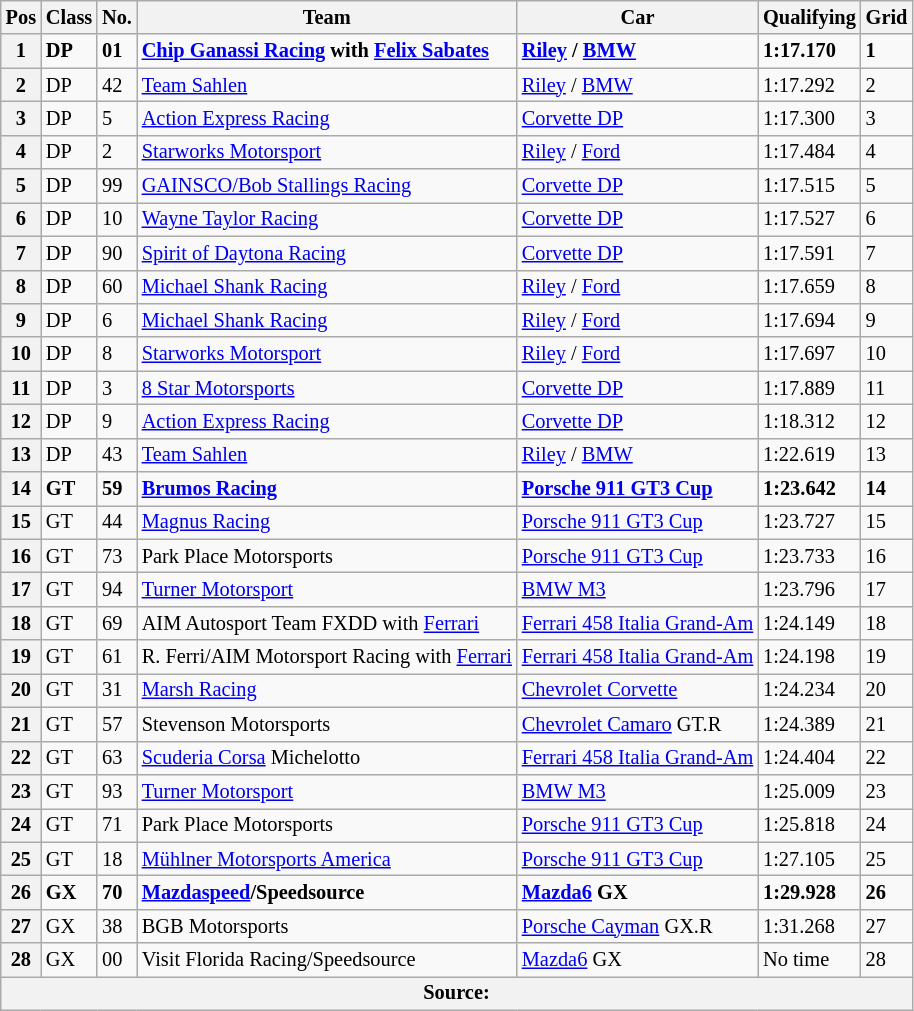<table class="wikitable" style="font-size: 85%;">
<tr>
<th>Pos</th>
<th>Class</th>
<th>No.</th>
<th>Team</th>
<th>Car</th>
<th>Qualifying</th>
<th>Grid</th>
</tr>
<tr>
<th>1</th>
<td><strong>DP</strong></td>
<td><strong>01</strong></td>
<td><strong><a href='#'>Chip Ganassi Racing</a> with <a href='#'>Felix Sabates</a></strong></td>
<td><strong><a href='#'>Riley</a> / <a href='#'>BMW</a></strong></td>
<td><strong>1:17.170</strong></td>
<td><strong>1</strong></td>
</tr>
<tr>
<th>2</th>
<td>DP</td>
<td>42</td>
<td><a href='#'>Team Sahlen</a></td>
<td><a href='#'>Riley</a> / <a href='#'>BMW</a></td>
<td>1:17.292</td>
<td>2</td>
</tr>
<tr>
<th>3</th>
<td>DP</td>
<td>5</td>
<td><a href='#'>Action Express Racing</a></td>
<td><a href='#'>Corvette DP</a></td>
<td>1:17.300</td>
<td>3</td>
</tr>
<tr>
<th>4</th>
<td>DP</td>
<td>2</td>
<td><a href='#'>Starworks Motorsport</a></td>
<td><a href='#'>Riley</a> / <a href='#'>Ford</a></td>
<td>1:17.484</td>
<td>4</td>
</tr>
<tr>
<th>5</th>
<td>DP</td>
<td>99</td>
<td><a href='#'>GAINSCO/Bob Stallings Racing</a></td>
<td><a href='#'>Corvette DP</a></td>
<td>1:17.515</td>
<td>5</td>
</tr>
<tr>
<th>6</th>
<td>DP</td>
<td>10</td>
<td><a href='#'>Wayne Taylor Racing</a></td>
<td><a href='#'>Corvette DP</a></td>
<td>1:17.527</td>
<td>6</td>
</tr>
<tr>
<th>7</th>
<td>DP</td>
<td>90</td>
<td><a href='#'>Spirit of Daytona Racing</a></td>
<td><a href='#'>Corvette DP</a></td>
<td>1:17.591</td>
<td>7</td>
</tr>
<tr>
<th>8</th>
<td>DP</td>
<td>60</td>
<td><a href='#'>Michael Shank Racing</a></td>
<td><a href='#'>Riley</a> / <a href='#'>Ford</a></td>
<td>1:17.659</td>
<td>8</td>
</tr>
<tr>
<th>9</th>
<td>DP</td>
<td>6</td>
<td><a href='#'>Michael Shank Racing</a></td>
<td><a href='#'>Riley</a> / <a href='#'>Ford</a></td>
<td>1:17.694</td>
<td>9</td>
</tr>
<tr>
<th>10</th>
<td>DP</td>
<td>8</td>
<td><a href='#'>Starworks Motorsport</a></td>
<td><a href='#'>Riley</a> / <a href='#'>Ford</a></td>
<td>1:17.697</td>
<td>10</td>
</tr>
<tr>
<th>11</th>
<td>DP</td>
<td>3</td>
<td><a href='#'>8 Star Motorsports</a></td>
<td><a href='#'>Corvette DP</a></td>
<td>1:17.889</td>
<td>11</td>
</tr>
<tr>
<th>12</th>
<td>DP</td>
<td>9</td>
<td><a href='#'>Action Express Racing</a></td>
<td><a href='#'>Corvette DP</a></td>
<td>1:18.312</td>
<td>12</td>
</tr>
<tr>
<th>13</th>
<td>DP</td>
<td>43</td>
<td><a href='#'>Team Sahlen</a></td>
<td><a href='#'>Riley</a> / <a href='#'>BMW</a></td>
<td>1:22.619</td>
<td>13</td>
</tr>
<tr>
<th>14</th>
<td><strong>GT</strong></td>
<td><strong>59</strong></td>
<td><strong><a href='#'>Brumos Racing</a></strong></td>
<td><strong><a href='#'>Porsche 911 GT3 Cup</a></strong></td>
<td><strong>1:23.642</strong></td>
<td><strong>14</strong></td>
</tr>
<tr>
<th>15</th>
<td>GT</td>
<td>44</td>
<td><a href='#'>Magnus Racing</a></td>
<td><a href='#'>Porsche 911 GT3 Cup</a></td>
<td>1:23.727</td>
<td>15</td>
</tr>
<tr>
<th>16</th>
<td>GT</td>
<td>73</td>
<td>Park Place Motorsports</td>
<td><a href='#'>Porsche 911 GT3 Cup</a></td>
<td>1:23.733</td>
<td>16</td>
</tr>
<tr>
<th>17</th>
<td>GT</td>
<td>94</td>
<td><a href='#'>Turner Motorsport</a></td>
<td><a href='#'>BMW M3</a></td>
<td>1:23.796</td>
<td>17</td>
</tr>
<tr>
<th>18</th>
<td>GT</td>
<td>69</td>
<td>AIM Autosport Team FXDD with <a href='#'>Ferrari</a></td>
<td><a href='#'>Ferrari 458 Italia Grand-Am</a></td>
<td>1:24.149</td>
<td>18</td>
</tr>
<tr>
<th>19</th>
<td>GT</td>
<td>61</td>
<td>R. Ferri/AIM Motorsport Racing with <a href='#'>Ferrari</a></td>
<td><a href='#'>Ferrari 458 Italia Grand-Am</a></td>
<td>1:24.198</td>
<td>19</td>
</tr>
<tr>
<th>20</th>
<td>GT</td>
<td>31</td>
<td><a href='#'>Marsh Racing</a></td>
<td><a href='#'>Chevrolet Corvette</a></td>
<td>1:24.234</td>
<td>20</td>
</tr>
<tr>
<th>21</th>
<td>GT</td>
<td>57</td>
<td>Stevenson Motorsports</td>
<td><a href='#'>Chevrolet Camaro</a> GT.R</td>
<td>1:24.389</td>
<td>21</td>
</tr>
<tr>
<th>22</th>
<td>GT</td>
<td>63</td>
<td><a href='#'>Scuderia Corsa</a> Michelotto</td>
<td><a href='#'>Ferrari 458 Italia Grand-Am</a></td>
<td>1:24.404</td>
<td>22</td>
</tr>
<tr>
<th>23</th>
<td>GT</td>
<td>93</td>
<td><a href='#'>Turner Motorsport</a></td>
<td><a href='#'>BMW M3</a></td>
<td>1:25.009</td>
<td>23</td>
</tr>
<tr>
<th>24</th>
<td>GT</td>
<td>71</td>
<td>Park Place Motorsports</td>
<td><a href='#'>Porsche 911 GT3 Cup</a></td>
<td>1:25.818</td>
<td>24</td>
</tr>
<tr>
<th>25</th>
<td>GT</td>
<td>18</td>
<td><a href='#'>Mühlner Motorsports America</a></td>
<td><a href='#'>Porsche 911 GT3 Cup</a></td>
<td>1:27.105</td>
<td>25</td>
</tr>
<tr>
<th>26</th>
<td><strong>GX</strong></td>
<td><strong>70</strong></td>
<td><strong><a href='#'>Mazdaspeed</a>/Speedsource</strong></td>
<td><strong><a href='#'>Mazda6</a> GX</strong></td>
<td><strong>1:29.928</strong></td>
<td><strong>26</strong></td>
</tr>
<tr>
<th>27</th>
<td>GX</td>
<td>38</td>
<td>BGB Motorsports</td>
<td><a href='#'>Porsche Cayman</a> GX.R</td>
<td>1:31.268</td>
<td>27</td>
</tr>
<tr>
<th>28</th>
<td>GX</td>
<td>00</td>
<td>Visit Florida Racing/Speedsource</td>
<td><a href='#'>Mazda6</a> GX</td>
<td>No time</td>
<td>28</td>
</tr>
<tr>
<th colspan="7">Source:</th>
</tr>
</table>
